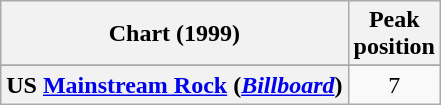<table class="wikitable sortable plainrowheaders" style="text-align:center">
<tr>
<th scope="col">Chart (1999)</th>
<th scope="col">Peak<br>position</th>
</tr>
<tr>
</tr>
<tr>
<th scope="row">US <a href='#'>Mainstream Rock</a> (<em><a href='#'>Billboard</a></em>)</th>
<td>7</td>
</tr>
</table>
